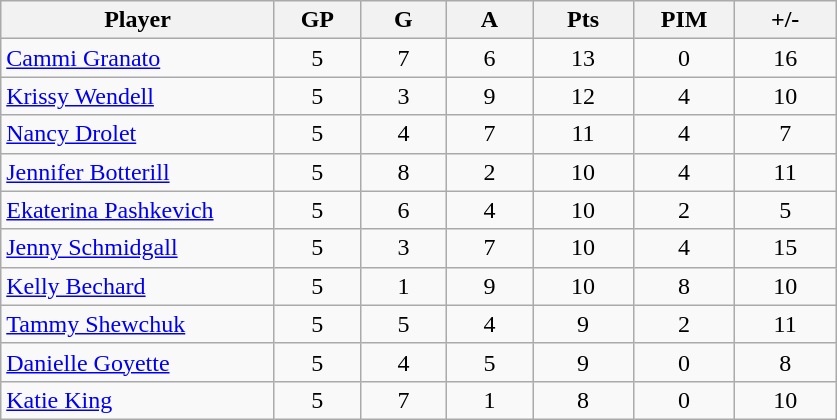<table class="wikitable sortable" style="text-align:center;">
<tr>
<th width="175px">Player</th>
<th width="50px">GP</th>
<th width="50px">G</th>
<th width="50px">A</th>
<th width="60px">Pts</th>
<th width="60px">PIM</th>
<th width="60px">+/-</th>
</tr>
<tr align=center>
<td align=left> <a href='#'>Cammi Granato</a></td>
<td>5</td>
<td>7</td>
<td>6</td>
<td>13</td>
<td>0</td>
<td>16</td>
</tr>
<tr align=center>
<td align=left> <a href='#'>Krissy Wendell</a></td>
<td>5</td>
<td>3</td>
<td>9</td>
<td>12</td>
<td>4</td>
<td>10</td>
</tr>
<tr align=center>
<td align=left> <a href='#'>Nancy Drolet</a></td>
<td>5</td>
<td>4</td>
<td>7</td>
<td>11</td>
<td>4</td>
<td>7</td>
</tr>
<tr align=center>
<td align=left> <a href='#'>Jennifer Botterill</a></td>
<td>5</td>
<td>8</td>
<td>2</td>
<td>10</td>
<td>4</td>
<td>11</td>
</tr>
<tr align=center>
<td align=left> <a href='#'>Ekaterina Pashkevich</a></td>
<td>5</td>
<td>6</td>
<td>4</td>
<td>10</td>
<td>2</td>
<td>5</td>
</tr>
<tr align=center>
<td align=left> <a href='#'>Jenny Schmidgall</a></td>
<td>5</td>
<td>3</td>
<td>7</td>
<td>10</td>
<td>4</td>
<td>15</td>
</tr>
<tr align=center>
<td align=left> <a href='#'>Kelly Bechard</a></td>
<td>5</td>
<td>1</td>
<td>9</td>
<td>10</td>
<td>8</td>
<td>10</td>
</tr>
<tr align=center>
<td align=left> <a href='#'>Tammy Shewchuk</a></td>
<td>5</td>
<td>5</td>
<td>4</td>
<td>9</td>
<td>2</td>
<td>11</td>
</tr>
<tr align=center>
<td align=left> <a href='#'>Danielle Goyette</a></td>
<td>5</td>
<td>4</td>
<td>5</td>
<td>9</td>
<td>0</td>
<td>8</td>
</tr>
<tr align=center>
<td align=left> <a href='#'>Katie King</a></td>
<td>5</td>
<td>7</td>
<td>1</td>
<td>8</td>
<td>0</td>
<td>10</td>
</tr>
</table>
